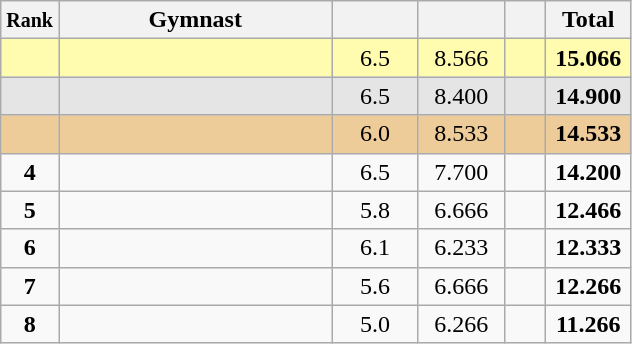<table style="text-align:center;" class="wikitable sortable">
<tr>
<th scope="col" style="width:15px;"><small>Rank</small></th>
<th scope="col" style="width:175px;">Gymnast</th>
<th scope="col" style="width:50px;"><small></small></th>
<th scope="col" style="width:50px;"><small></small></th>
<th scope="col" style="width:20px;"><small></small></th>
<th scope="col" style="width:50px;">Total</th>
</tr>
<tr style="background:#fffcaf;">
<td scope="row" style="text-align:center"><strong></strong></td>
<td style="text-align:left;"></td>
<td>6.5</td>
<td>8.566</td>
<td></td>
<td><strong>15.066</strong></td>
</tr>
<tr style="background:#e5e5e5;">
<td scope="row" style="text-align:center"><strong></strong></td>
<td style="text-align:left;"></td>
<td>6.5</td>
<td>8.400</td>
<td></td>
<td><strong>14.900</strong></td>
</tr>
<tr style="background:#ec9;">
<td scope="row" style="text-align:center"><strong></strong></td>
<td style="text-align:left;"></td>
<td>6.0</td>
<td>8.533</td>
<td></td>
<td><strong>14.533</strong></td>
</tr>
<tr>
<td scope="row" style="text-align:center"><strong>4</strong></td>
<td style="text-align:left;"></td>
<td>6.5</td>
<td>7.700</td>
<td></td>
<td><strong>14.200</strong></td>
</tr>
<tr>
<td scope="row" style="text-align:center"><strong>5</strong></td>
<td style="text-align:left;"></td>
<td>5.8</td>
<td>6.666</td>
<td></td>
<td><strong>12.466</strong></td>
</tr>
<tr>
<td scope="row" style="text-align:center"><strong>6</strong></td>
<td style="text-align:left;"></td>
<td>6.1</td>
<td>6.233</td>
<td></td>
<td><strong>12.333</strong></td>
</tr>
<tr>
<td scope="row" style="text-align:center"><strong>7</strong></td>
<td style="text-align:left;"></td>
<td>5.6</td>
<td>6.666</td>
<td></td>
<td><strong>12.266</strong></td>
</tr>
<tr>
<td scope="row" style="text-align:center"><strong>8</strong></td>
<td style="text-align:left;"></td>
<td>5.0</td>
<td>6.266</td>
<td></td>
<td><strong>11.266</strong></td>
</tr>
</table>
